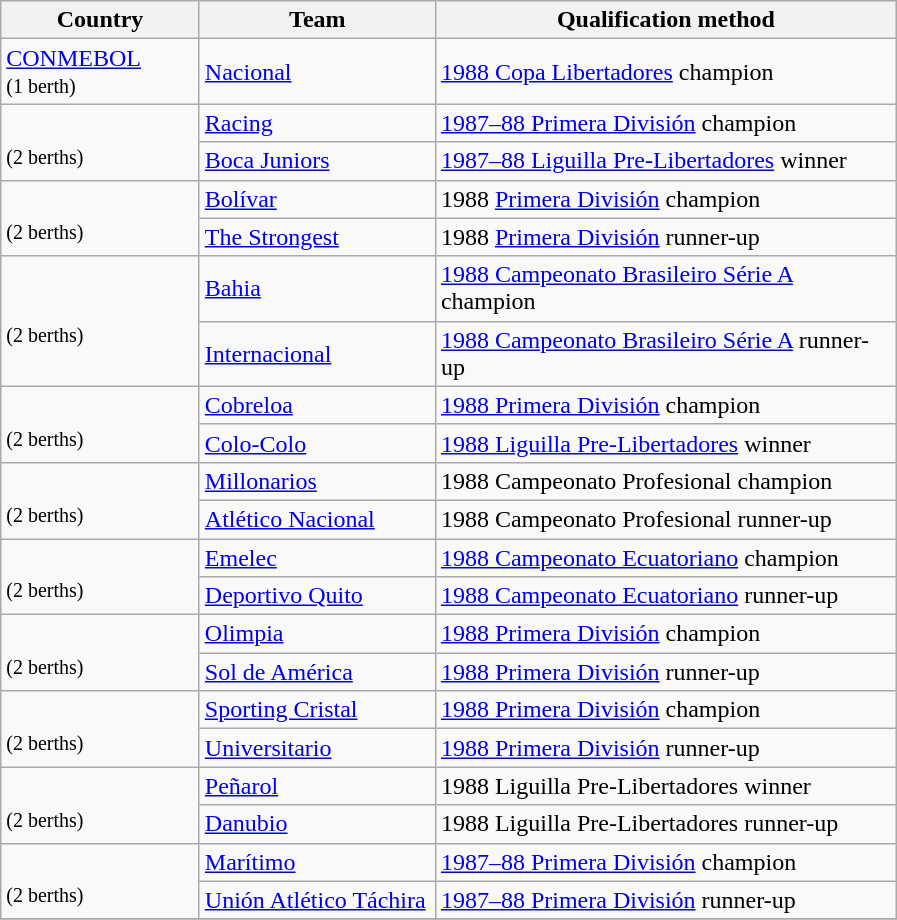<table class="wikitable">
<tr>
<th width=125>Country</th>
<th width=150>Team</th>
<th width=300>Qualification method</th>
</tr>
<tr>
<td><a href='#'>CONMEBOL</a><br><small>(1 berth)</small></td>
<td><a href='#'>Nacional</a></td>
<td><a href='#'>1988 Copa Libertadores</a> champion</td>
</tr>
<tr>
<td rowspan="2"><br><small>(2 berths)</small></td>
<td><a href='#'>Racing</a></td>
<td><a href='#'>1987–88 Primera División</a> champion</td>
</tr>
<tr>
<td><a href='#'>Boca Juniors</a></td>
<td><a href='#'>1987–88 Liguilla Pre-Libertadores</a> winner</td>
</tr>
<tr>
<td rowspan="2"><br><small>(2 berths)</small></td>
<td><a href='#'>Bolívar</a></td>
<td>1988 <a href='#'>Primera División</a> champion</td>
</tr>
<tr>
<td><a href='#'>The Strongest</a></td>
<td>1988 <a href='#'>Primera División</a> runner-up</td>
</tr>
<tr>
<td rowspan="2"><br><small>(2 berths)</small></td>
<td><a href='#'>Bahia</a></td>
<td><a href='#'>1988 Campeonato Brasileiro Série A</a> champion</td>
</tr>
<tr>
<td><a href='#'>Internacional</a></td>
<td><a href='#'>1988 Campeonato Brasileiro Série A</a> runner-up</td>
</tr>
<tr>
<td rowspan="2"><br><small>(2 berths)</small></td>
<td><a href='#'>Cobreloa</a></td>
<td><a href='#'>1988 Primera División</a> champion</td>
</tr>
<tr>
<td><a href='#'>Colo-Colo</a></td>
<td><a href='#'>1988 Liguilla Pre-Libertadores</a> winner</td>
</tr>
<tr>
<td rowspan="2"><br><small>(2 berths)</small></td>
<td><a href='#'>Millonarios</a></td>
<td>1988 Campeonato Profesional champion</td>
</tr>
<tr>
<td><a href='#'>Atlético Nacional</a></td>
<td>1988 Campeonato Profesional runner-up</td>
</tr>
<tr>
<td rowspan="2"><br><small>(2 berths)</small></td>
<td><a href='#'>Emelec</a></td>
<td><a href='#'>1988 Campeonato Ecuatoriano</a> champion</td>
</tr>
<tr>
<td><a href='#'>Deportivo Quito</a></td>
<td><a href='#'>1988 Campeonato Ecuatoriano</a> runner-up</td>
</tr>
<tr>
<td rowspan="2"><br><small>(2 berths)</small></td>
<td><a href='#'>Olimpia</a></td>
<td><a href='#'>1988 Primera División</a> champion</td>
</tr>
<tr>
<td><a href='#'>Sol de América</a></td>
<td><a href='#'>1988 Primera División</a> runner-up</td>
</tr>
<tr>
<td rowspan="2"><br><small>(2 berths)</small></td>
<td><a href='#'>Sporting Cristal</a></td>
<td><a href='#'>1988 Primera División</a> champion</td>
</tr>
<tr>
<td><a href='#'>Universitario</a></td>
<td><a href='#'>1988 Primera División</a> runner-up</td>
</tr>
<tr>
<td rowspan="2"><br><small>(2 berths)</small></td>
<td><a href='#'>Peñarol</a></td>
<td>1988 Liguilla Pre-Libertadores winner</td>
</tr>
<tr>
<td><a href='#'>Danubio</a></td>
<td>1988 Liguilla Pre-Libertadores runner-up</td>
</tr>
<tr>
<td rowspan="2"><br><small>(2 berths)</small></td>
<td><a href='#'>Marítimo</a></td>
<td><a href='#'>1987–88 Primera División</a> champion</td>
</tr>
<tr>
<td><a href='#'>Unión Atlético Táchira</a></td>
<td><a href='#'>1987–88 Primera División</a> runner-up</td>
</tr>
<tr>
</tr>
</table>
